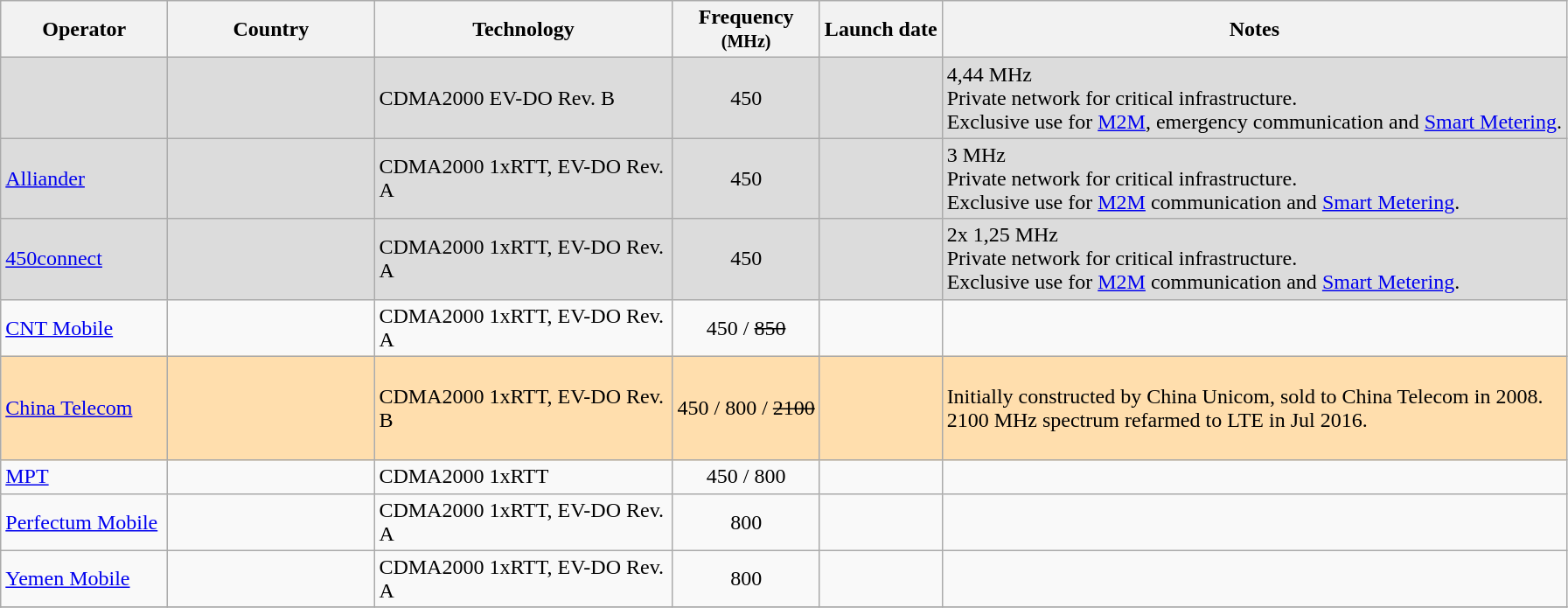<table class="wikitable sortable">
<tr>
<th scope="col" style="width: 120px;">Operator</th>
<th scope="col" style="width: 150px;">Country</th>
<th scope="col" style="width: 220px;">Technology</th>
<th>Frequency<br><small>(MHz)</small></th>
<th>Launch date</th>
<th class="sortable">Notes</th>
</tr>
<tr>
<td style="background: #dcdcdc;"></td>
<td style="background: #dcdcdc;"></td>
<td style="background: #dcdcdc;">CDMA2000 EV-DO Rev. B</td>
<td style="background: #dcdcdc; text-align: center;">450</td>
<td style="background: #dcdcdc; text-align: center;"></td>
<td style="background: #dcdcdc;">4,44 MHz <br>Private network for critical infrastructure.<br>Exclusive use for <a href='#'>M2M</a>, emergency communication and <a href='#'>Smart Metering</a>.</td>
</tr>
<tr>
<td style="background: #dcdcdc;"><a href='#'>Alliander</a></td>
<td style="background: #dcdcdc;"></td>
<td style="background: #dcdcdc;">CDMA2000 1xRTT, EV-DO Rev. A</td>
<td style="background: #dcdcdc; text-align: center;">450</td>
<td style="background: #dcdcdc; text-align: center;"></td>
<td style="background: #dcdcdc;">3 MHz <br>Private network for critical infrastructure.<br>Exclusive use for <a href='#'>M2M</a> communication and <a href='#'>Smart Metering</a>.</td>
</tr>
<tr>
<td style="background: #dcdcdc;"><a href='#'>450connect</a></td>
<td style="background: #dcdcdc;"></td>
<td style="background: #dcdcdc;">CDMA2000 1xRTT, EV-DO Rev. A</td>
<td style="background: #dcdcdc; text-align: center;">450</td>
<td style="background: #dcdcdc; text-align: center;"></td>
<td style="background: #dcdcdc;">2x 1,25 MHz <br>Private network for critical infrastructure.<br>Exclusive use for <a href='#'>M2M</a> communication and <a href='#'>Smart Metering</a>.</td>
</tr>
<tr>
<td><a href='#'>CNT Mobile</a></td>
<td></td>
<td>CDMA2000 1xRTT, EV-DO Rev. A</td>
<td style="text-align: center;">450 / <del>850</del></td>
<td style="text-align: center;"></td>
<td></td>
</tr>
<tr>
<td style="background: #ffdead;"><a href='#'>China Telecom</a></td>
<td style="background: #ffdead;"></td>
<td style="background: #ffdead;">CDMA2000 1xRTT, EV-DO Rev. B</td>
<td style="background: #ffdead; text-align: center;">450 / 800 / <del>2100</del></td>
<td style="background: #ffdead; text-align: center;"></td>
<td style="background: #ffdead;"><br>Initially constructed by China Unicom, sold to China Telecom in 2008.<br>2100 MHz spectrum refarmed to LTE in Jul 2016.<br><br></td>
</tr>
<tr>
<td><a href='#'>MPT</a></td>
<td></td>
<td>CDMA2000 1xRTT</td>
<td style="text-align: center;">450 / 800</td>
<td style="text-align: center;"></td>
<td></td>
</tr>
<tr>
<td><a href='#'>Perfectum Mobile</a></td>
<td></td>
<td>CDMA2000 1xRTT, EV-DO Rev. A</td>
<td style="text-align: center;">800</td>
<td style="text-align: center;"></td>
<td></td>
</tr>
<tr>
<td><a href='#'>Yemen Mobile</a></td>
<td></td>
<td>CDMA2000 1xRTT, EV-DO Rev. A</td>
<td style="text-align: center;">800</td>
<td style="text-align: center;"></td>
<td></td>
</tr>
<tr>
</tr>
</table>
